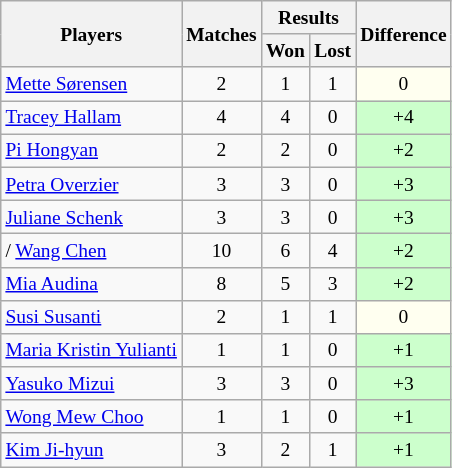<table class=wikitable style="text-align:center; font-size:small">
<tr>
<th rowspan="2">Players</th>
<th rowspan="2">Matches</th>
<th colspan="2">Results</th>
<th rowspan="2">Difference</th>
</tr>
<tr>
<th>Won</th>
<th>Lost</th>
</tr>
<tr>
<td align="left"> <a href='#'>Mette Sørensen</a></td>
<td>2</td>
<td>1</td>
<td>1</td>
<td bgcolor="#fffff0">0</td>
</tr>
<tr>
<td align="left"> <a href='#'>Tracey Hallam</a></td>
<td>4</td>
<td>4</td>
<td>0</td>
<td bgcolor="#ccffcc">+4</td>
</tr>
<tr>
<td align="left"> <a href='#'>Pi Hongyan</a></td>
<td>2</td>
<td>2</td>
<td>0</td>
<td bgcolor="#ccffcc">+2</td>
</tr>
<tr>
<td align="left"> <a href='#'>Petra Overzier</a></td>
<td>3</td>
<td>3</td>
<td>0</td>
<td bgcolor="#ccffcc">+3</td>
</tr>
<tr>
<td align="left"> <a href='#'>Juliane Schenk</a></td>
<td>3</td>
<td>3</td>
<td>0</td>
<td bgcolor="#ccffcc">+3</td>
</tr>
<tr>
<td align="left">/ <a href='#'>Wang Chen</a></td>
<td>10</td>
<td>6</td>
<td>4</td>
<td bgcolor="#ccffcc">+2</td>
</tr>
<tr>
<td align="left"> <a href='#'>Mia Audina</a></td>
<td>8</td>
<td>5</td>
<td>3</td>
<td bgcolor="#ccffcc">+2</td>
</tr>
<tr>
<td align="left"> <a href='#'>Susi Susanti</a></td>
<td>2</td>
<td>1</td>
<td>1</td>
<td bgcolor="#fffff0">0</td>
</tr>
<tr>
<td align="left"> <a href='#'>Maria Kristin Yulianti</a></td>
<td>1</td>
<td>1</td>
<td>0</td>
<td bgcolor="#ccffcc">+1</td>
</tr>
<tr>
<td align="left"> <a href='#'>Yasuko Mizui</a></td>
<td>3</td>
<td>3</td>
<td>0</td>
<td bgcolor="#ccffcc">+3</td>
</tr>
<tr>
<td align="left"> <a href='#'>Wong Mew Choo</a></td>
<td>1</td>
<td>1</td>
<td>0</td>
<td bgcolor="#ccffcc">+1</td>
</tr>
<tr>
<td align="left"> <a href='#'>Kim Ji-hyun</a></td>
<td>3</td>
<td>2</td>
<td>1</td>
<td bgcolor="#ccffcc">+1</td>
</tr>
</table>
